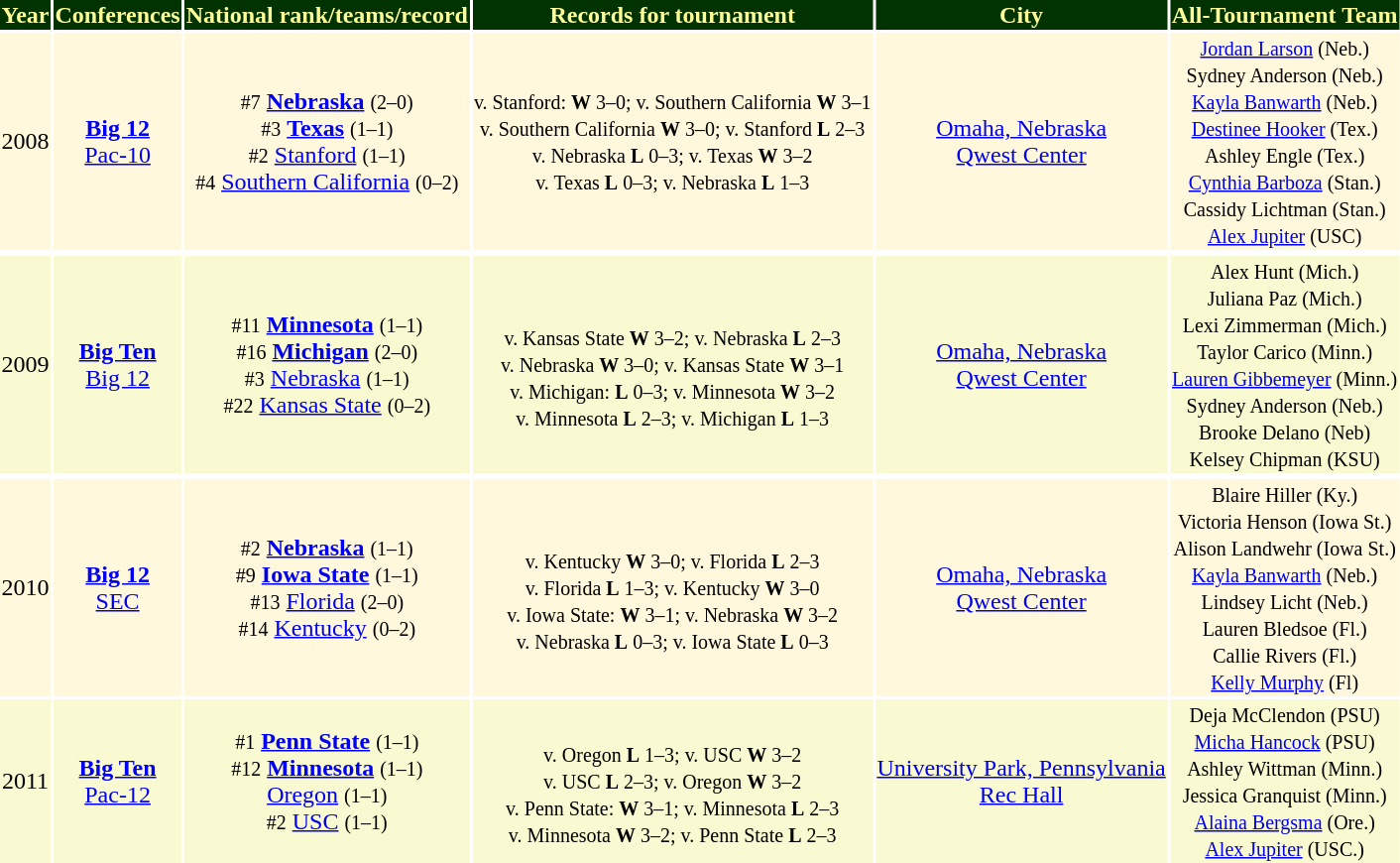<table border="0" style="color:#003300; text-align:center">
<tr style="background:#003300; color:#FFFF99">
<th>Year</th>
<th>Conferences</th>
<th>National rank/teams/record</th>
<th>Records for tournament</th>
<th>City</th>
<th>All-Tournament Team</th>
</tr>
<tr style="background:cornsilk; color:black;">
<td>2008</td>
<td><strong><a href='#'>Big 12</a></strong><br> <a href='#'>Pac-10</a></td>
<td><small>#7</small> <strong><a href='#'>Nebraska</a></strong> <small>(2–0)</small><br> <small>#3</small> <strong><a href='#'>Texas</a></strong> <small>(1–1)</small> <br> <small>#2</small> <a href='#'>Stanford</a> <small>(1–1)</small> <br> <small>#4</small> <a href='#'>Southern California</a> <small>(0–2)</small></td>
<td><small>v. Stanford: <strong>W</strong> 3–0; v. Southern California <strong>W</strong> 3–1<br> v. Southern California <strong>W</strong> 3–0; v. Stanford <strong>L</strong> 2–3<br> v. Nebraska <strong>L</strong> 0–3; v. Texas <strong>W</strong> 3–2<br> v. Texas <strong>L</strong> 0–3; v. Nebraska <strong>L</strong> 1–3</small></td>
<td><a href='#'>Omaha, Nebraska</a><br><a href='#'>Qwest Center</a></td>
<td><small> <a href='#'>Jordan Larson</a> (Neb.)<br> Sydney Anderson (Neb.)<br> <a href='#'>Kayla Banwarth</a> (Neb.)<br><a href='#'>Destinee Hooker</a> (Tex.)<br>Ashley Engle (Tex.)<br><a href='#'>Cynthia Barboza</a> (Stan.)<br>Cassidy Lichtman (Stan.)<br><a href='#'>Alex Jupiter</a> (USC)</small></td>
</tr>
<tr>
</tr>
<tr style="background:LightGoldenrodYellow; color:black;">
<td>2009</td>
<td><strong><a href='#'>Big Ten</a></strong><br><a href='#'>Big 12</a></td>
<td><small>#11</small> <strong><a href='#'>Minnesota</a></strong> <small>(1–1)</small> <br> <small>#16</small> <strong><a href='#'>Michigan</a></strong> <small>(2–0)</small><br><small>#3</small> <a href='#'>Nebraska</a> <small>(1–1)</small><br> <small>#22</small> <a href='#'>Kansas State</a> <small>(0–2)</small> <br></td>
<td><small><br> v. Kansas State <strong>W</strong> 3–2; v. Nebraska <strong>L</strong> 2–3<br> v. Nebraska <strong>W</strong> 3–0; v. Kansas State <strong>W</strong> 3–1<br>v. Michigan: <strong>L</strong>  0–3; v. Minnesota <strong>W</strong> 3–2<br> v. Minnesota <strong>L</strong> 2–3; v. Michigan <strong>L</strong> 1–3</small></td>
<td><a href='#'>Omaha, Nebraska</a><br><a href='#'>Qwest Center</a></td>
<td><small> Alex Hunt (Mich.)<br>Juliana Paz (Mich.)<br>Lexi Zimmerman (Mich.) <br>Taylor Carico (Minn.)<br><a href='#'>Lauren Gibbemeyer</a> (Minn.) <br> Sydney Anderson (Neb.)<br>Brooke Delano (Neb) <br> Kelsey Chipman (KSU)</small></td>
</tr>
<tr>
</tr>
<tr style="background:cornsilk; color:black;">
<td>2010</td>
<td><strong><a href='#'>Big 12</a></strong> <br><a href='#'>SEC</a></td>
<td><small>#2</small> <strong><a href='#'>Nebraska</a></strong> <small>(1–1)</small> <br> <small>#9</small> <strong><a href='#'>Iowa State</a></strong> <small>(1–1)</small><br><small>#13</small> <a href='#'>Florida</a> <small>(2–0)</small><br> <small>#14</small> <a href='#'>Kentucky</a> <small>(0–2)</small> <br></td>
<td><small><br> v. Kentucky <strong>W</strong> 3–0; v. Florida <strong>L</strong> 2–3<br> v. Florida <strong>L</strong> 1–3; v. Kentucky <strong>W</strong> 3–0<br>v. Iowa State: <strong>W</strong>  3–1; v. Nebraska <strong>W</strong> 3–2<br> v. Nebraska <strong>L</strong> 0–3; v. Iowa State <strong>L</strong> 0–3</small></td>
<td><a href='#'>Omaha, Nebraska</a><br><a href='#'>Qwest Center</a></td>
<td><small> Blaire Hiller (Ky.)<br>Victoria Henson (Iowa St.)<br>Alison Landwehr (Iowa St.) <br><a href='#'>Kayla Banwarth</a> (Neb.)<br>Lindsey Licht (Neb.) <br> Lauren Bledsoe (Fl.)<br>Callie Rivers (Fl.) <br> <a href='#'>Kelly Murphy</a> (Fl)</small></td>
</tr>
<tr style="background:LightGoldenrodYellow; color:black;">
<td>2011</td>
<td><strong><a href='#'>Big Ten</a></strong><br><a href='#'>Pac-12</a></td>
<td><small>#1</small> <strong><a href='#'>Penn State</a></strong> <small>(1–1)</small> <br> <small>#12</small> <strong><a href='#'>Minnesota</a></strong> <small>(1–1)</small><br><small></small> <a href='#'>Oregon</a> <small>(1–1)</small><br> <small>#2</small> <a href='#'>USC</a> <small>(1–1)</small> <br></td>
<td><small><br> v. Oregon <strong>L</strong> 1–3; v. USC <strong>W</strong> 3–2<br> v. USC <strong>L</strong> 2–3; v. Oregon <strong>W</strong> 3–2<br>v. Penn State: <strong>W</strong>  3–1; v. Minnesota <strong>L</strong> 2–3<br> v. Minnesota <strong>W</strong> 3–2; v. Penn State <strong>L</strong> 2–3</small></td>
<td><a href='#'>University Park, Pennsylvania</a><br><a href='#'>Rec Hall</a></td>
<td><small> Deja McClendon (PSU)<br><a href='#'>Micha Hancock</a> (PSU)<br>Ashley Wittman (Minn.) <br>Jessica Granquist (Minn.)<br><a href='#'>Alaina Bergsma</a> (Ore.) <br> <a href='#'>Alex Jupiter</a> (USC.)</small></td>
</tr>
</table>
